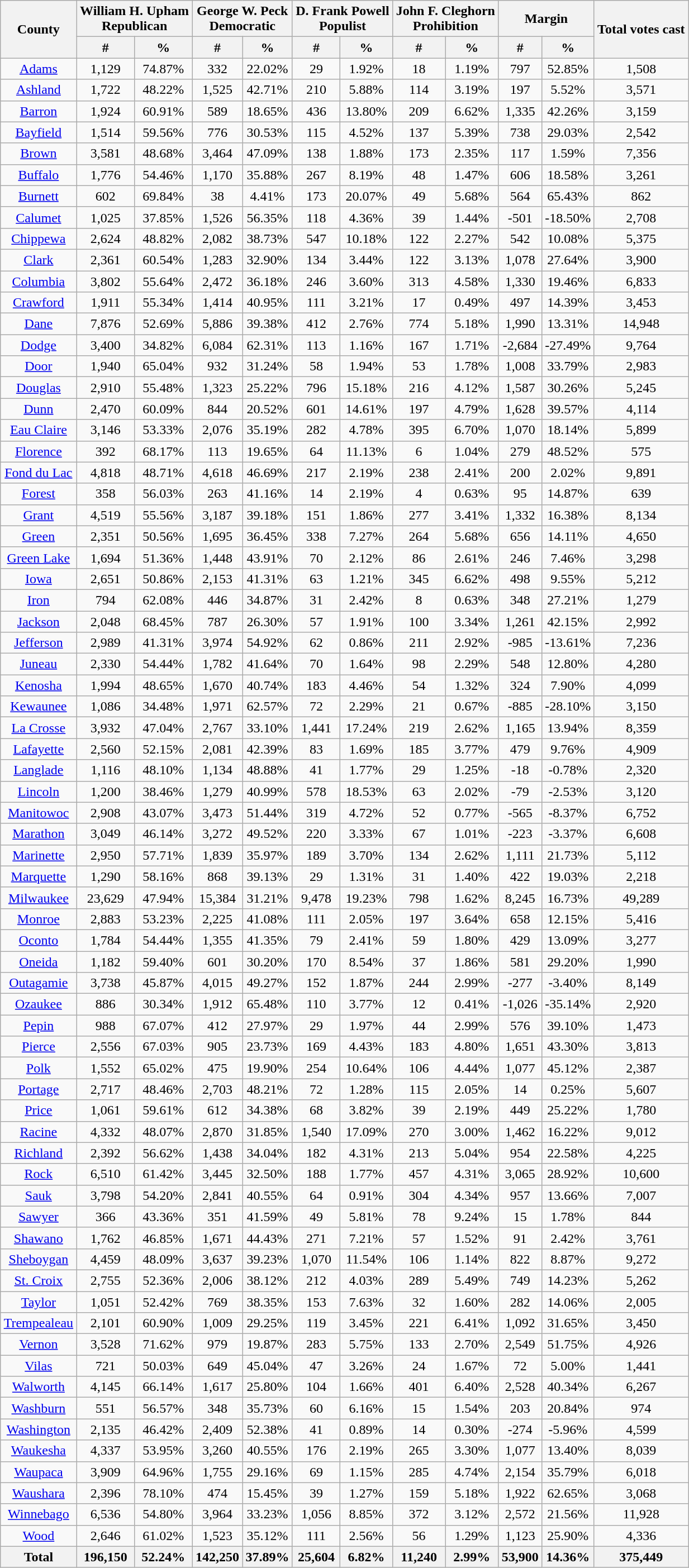<table width="65%" class="wikitable sortable" style="text-align:center">
<tr>
<th rowspan="2" style="text-align:center;">County</th>
<th colspan="2" style="text-align:center;">William H. Upham<br>Republican</th>
<th colspan="2" style="text-align:center;">George W. Peck<br>Democratic</th>
<th colspan="2" style="text-align:center;">D. Frank Powell<br>Populist</th>
<th colspan="2" style="text-align:center;">John F. Cleghorn<br>Prohibition</th>
<th colspan="2" style="text-align:center;">Margin</th>
<th rowspan="2" style="text-align:center;">Total votes cast</th>
</tr>
<tr>
<th style="text-align:center;" data-sort-type="number">#</th>
<th style="text-align:center;" data-sort-type="number">%</th>
<th style="text-align:center;" data-sort-type="number">#</th>
<th style="text-align:center;" data-sort-type="number">%</th>
<th style="text-align:center;" data-sort-type="number">#</th>
<th style="text-align:center;" data-sort-type="number">%</th>
<th style="text-align:center;" data-sort-type="number">#</th>
<th style="text-align:center;" data-sort-type="number">%</th>
<th style="text-align:center;" data-sort-type="number">#</th>
<th style="text-align:center;" data-sort-type="number">%</th>
</tr>
<tr style="text-align:center;">
<td><a href='#'>Adams</a></td>
<td>1,129</td>
<td>74.87%</td>
<td>332</td>
<td>22.02%</td>
<td>29</td>
<td>1.92%</td>
<td>18</td>
<td>1.19%</td>
<td>797</td>
<td>52.85%</td>
<td>1,508</td>
</tr>
<tr style="text-align:center;">
<td><a href='#'>Ashland</a></td>
<td>1,722</td>
<td>48.22%</td>
<td>1,525</td>
<td>42.71%</td>
<td>210</td>
<td>5.88%</td>
<td>114</td>
<td>3.19%</td>
<td>197</td>
<td>5.52%</td>
<td>3,571</td>
</tr>
<tr style="text-align:center;">
<td><a href='#'>Barron</a></td>
<td>1,924</td>
<td>60.91%</td>
<td>589</td>
<td>18.65%</td>
<td>436</td>
<td>13.80%</td>
<td>209</td>
<td>6.62%</td>
<td>1,335</td>
<td>42.26%</td>
<td>3,159</td>
</tr>
<tr style="text-align:center;">
<td><a href='#'>Bayfield</a></td>
<td>1,514</td>
<td>59.56%</td>
<td>776</td>
<td>30.53%</td>
<td>115</td>
<td>4.52%</td>
<td>137</td>
<td>5.39%</td>
<td>738</td>
<td>29.03%</td>
<td>2,542</td>
</tr>
<tr style="text-align:center;">
<td><a href='#'>Brown</a></td>
<td>3,581</td>
<td>48.68%</td>
<td>3,464</td>
<td>47.09%</td>
<td>138</td>
<td>1.88%</td>
<td>173</td>
<td>2.35%</td>
<td>117</td>
<td>1.59%</td>
<td>7,356</td>
</tr>
<tr style="text-align:center;">
<td><a href='#'>Buffalo</a></td>
<td>1,776</td>
<td>54.46%</td>
<td>1,170</td>
<td>35.88%</td>
<td>267</td>
<td>8.19%</td>
<td>48</td>
<td>1.47%</td>
<td>606</td>
<td>18.58%</td>
<td>3,261</td>
</tr>
<tr style="text-align:center;">
<td><a href='#'>Burnett</a></td>
<td>602</td>
<td>69.84%</td>
<td>38</td>
<td>4.41%</td>
<td>173</td>
<td>20.07%</td>
<td>49</td>
<td>5.68%</td>
<td>564</td>
<td>65.43%</td>
<td>862</td>
</tr>
<tr style="text-align:center;">
<td><a href='#'>Calumet</a></td>
<td>1,025</td>
<td>37.85%</td>
<td>1,526</td>
<td>56.35%</td>
<td>118</td>
<td>4.36%</td>
<td>39</td>
<td>1.44%</td>
<td>-501</td>
<td>-18.50%</td>
<td>2,708</td>
</tr>
<tr style="text-align:center;">
<td><a href='#'>Chippewa</a></td>
<td>2,624</td>
<td>48.82%</td>
<td>2,082</td>
<td>38.73%</td>
<td>547</td>
<td>10.18%</td>
<td>122</td>
<td>2.27%</td>
<td>542</td>
<td>10.08%</td>
<td>5,375</td>
</tr>
<tr style="text-align:center;">
<td><a href='#'>Clark</a></td>
<td>2,361</td>
<td>60.54%</td>
<td>1,283</td>
<td>32.90%</td>
<td>134</td>
<td>3.44%</td>
<td>122</td>
<td>3.13%</td>
<td>1,078</td>
<td>27.64%</td>
<td>3,900</td>
</tr>
<tr style="text-align:center;">
<td><a href='#'>Columbia</a></td>
<td>3,802</td>
<td>55.64%</td>
<td>2,472</td>
<td>36.18%</td>
<td>246</td>
<td>3.60%</td>
<td>313</td>
<td>4.58%</td>
<td>1,330</td>
<td>19.46%</td>
<td>6,833</td>
</tr>
<tr style="text-align:center;">
<td><a href='#'>Crawford</a></td>
<td>1,911</td>
<td>55.34%</td>
<td>1,414</td>
<td>40.95%</td>
<td>111</td>
<td>3.21%</td>
<td>17</td>
<td>0.49%</td>
<td>497</td>
<td>14.39%</td>
<td>3,453</td>
</tr>
<tr style="text-align:center;">
<td><a href='#'>Dane</a></td>
<td>7,876</td>
<td>52.69%</td>
<td>5,886</td>
<td>39.38%</td>
<td>412</td>
<td>2.76%</td>
<td>774</td>
<td>5.18%</td>
<td>1,990</td>
<td>13.31%</td>
<td>14,948</td>
</tr>
<tr style="text-align:center;">
<td><a href='#'>Dodge</a></td>
<td>3,400</td>
<td>34.82%</td>
<td>6,084</td>
<td>62.31%</td>
<td>113</td>
<td>1.16%</td>
<td>167</td>
<td>1.71%</td>
<td>-2,684</td>
<td>-27.49%</td>
<td>9,764</td>
</tr>
<tr style="text-align:center;">
<td><a href='#'>Door</a></td>
<td>1,940</td>
<td>65.04%</td>
<td>932</td>
<td>31.24%</td>
<td>58</td>
<td>1.94%</td>
<td>53</td>
<td>1.78%</td>
<td>1,008</td>
<td>33.79%</td>
<td>2,983</td>
</tr>
<tr style="text-align:center;">
<td><a href='#'>Douglas</a></td>
<td>2,910</td>
<td>55.48%</td>
<td>1,323</td>
<td>25.22%</td>
<td>796</td>
<td>15.18%</td>
<td>216</td>
<td>4.12%</td>
<td>1,587</td>
<td>30.26%</td>
<td>5,245</td>
</tr>
<tr style="text-align:center;">
<td><a href='#'>Dunn</a></td>
<td>2,470</td>
<td>60.09%</td>
<td>844</td>
<td>20.52%</td>
<td>601</td>
<td>14.61%</td>
<td>197</td>
<td>4.79%</td>
<td>1,628</td>
<td>39.57%</td>
<td>4,114</td>
</tr>
<tr style="text-align:center;">
<td><a href='#'>Eau Claire</a></td>
<td>3,146</td>
<td>53.33%</td>
<td>2,076</td>
<td>35.19%</td>
<td>282</td>
<td>4.78%</td>
<td>395</td>
<td>6.70%</td>
<td>1,070</td>
<td>18.14%</td>
<td>5,899</td>
</tr>
<tr style="text-align:center;">
<td><a href='#'>Florence</a></td>
<td>392</td>
<td>68.17%</td>
<td>113</td>
<td>19.65%</td>
<td>64</td>
<td>11.13%</td>
<td>6</td>
<td>1.04%</td>
<td>279</td>
<td>48.52%</td>
<td>575</td>
</tr>
<tr style="text-align:center;">
<td><a href='#'>Fond du Lac</a></td>
<td>4,818</td>
<td>48.71%</td>
<td>4,618</td>
<td>46.69%</td>
<td>217</td>
<td>2.19%</td>
<td>238</td>
<td>2.41%</td>
<td>200</td>
<td>2.02%</td>
<td>9,891</td>
</tr>
<tr style="text-align:center;">
<td><a href='#'>Forest</a></td>
<td>358</td>
<td>56.03%</td>
<td>263</td>
<td>41.16%</td>
<td>14</td>
<td>2.19%</td>
<td>4</td>
<td>0.63%</td>
<td>95</td>
<td>14.87%</td>
<td>639</td>
</tr>
<tr style="text-align:center;">
<td><a href='#'>Grant</a></td>
<td>4,519</td>
<td>55.56%</td>
<td>3,187</td>
<td>39.18%</td>
<td>151</td>
<td>1.86%</td>
<td>277</td>
<td>3.41%</td>
<td>1,332</td>
<td>16.38%</td>
<td>8,134</td>
</tr>
<tr style="text-align:center;">
<td><a href='#'>Green</a></td>
<td>2,351</td>
<td>50.56%</td>
<td>1,695</td>
<td>36.45%</td>
<td>338</td>
<td>7.27%</td>
<td>264</td>
<td>5.68%</td>
<td>656</td>
<td>14.11%</td>
<td>4,650</td>
</tr>
<tr style="text-align:center;">
<td><a href='#'>Green Lake</a></td>
<td>1,694</td>
<td>51.36%</td>
<td>1,448</td>
<td>43.91%</td>
<td>70</td>
<td>2.12%</td>
<td>86</td>
<td>2.61%</td>
<td>246</td>
<td>7.46%</td>
<td>3,298</td>
</tr>
<tr style="text-align:center;">
<td><a href='#'>Iowa</a></td>
<td>2,651</td>
<td>50.86%</td>
<td>2,153</td>
<td>41.31%</td>
<td>63</td>
<td>1.21%</td>
<td>345</td>
<td>6.62%</td>
<td>498</td>
<td>9.55%</td>
<td>5,212</td>
</tr>
<tr style="text-align:center;">
<td><a href='#'>Iron</a></td>
<td>794</td>
<td>62.08%</td>
<td>446</td>
<td>34.87%</td>
<td>31</td>
<td>2.42%</td>
<td>8</td>
<td>0.63%</td>
<td>348</td>
<td>27.21%</td>
<td>1,279</td>
</tr>
<tr style="text-align:center;">
<td><a href='#'>Jackson</a></td>
<td>2,048</td>
<td>68.45%</td>
<td>787</td>
<td>26.30%</td>
<td>57</td>
<td>1.91%</td>
<td>100</td>
<td>3.34%</td>
<td>1,261</td>
<td>42.15%</td>
<td>2,992</td>
</tr>
<tr style="text-align:center;">
<td><a href='#'>Jefferson</a></td>
<td>2,989</td>
<td>41.31%</td>
<td>3,974</td>
<td>54.92%</td>
<td>62</td>
<td>0.86%</td>
<td>211</td>
<td>2.92%</td>
<td>-985</td>
<td>-13.61%</td>
<td>7,236</td>
</tr>
<tr style="text-align:center;">
<td><a href='#'>Juneau</a></td>
<td>2,330</td>
<td>54.44%</td>
<td>1,782</td>
<td>41.64%</td>
<td>70</td>
<td>1.64%</td>
<td>98</td>
<td>2.29%</td>
<td>548</td>
<td>12.80%</td>
<td>4,280</td>
</tr>
<tr style="text-align:center;">
<td><a href='#'>Kenosha</a></td>
<td>1,994</td>
<td>48.65%</td>
<td>1,670</td>
<td>40.74%</td>
<td>183</td>
<td>4.46%</td>
<td>54</td>
<td>1.32%</td>
<td>324</td>
<td>7.90%</td>
<td>4,099</td>
</tr>
<tr style="text-align:center;">
<td><a href='#'>Kewaunee</a></td>
<td>1,086</td>
<td>34.48%</td>
<td>1,971</td>
<td>62.57%</td>
<td>72</td>
<td>2.29%</td>
<td>21</td>
<td>0.67%</td>
<td>-885</td>
<td>-28.10%</td>
<td>3,150</td>
</tr>
<tr style="text-align:center;">
<td><a href='#'>La Crosse</a></td>
<td>3,932</td>
<td>47.04%</td>
<td>2,767</td>
<td>33.10%</td>
<td>1,441</td>
<td>17.24%</td>
<td>219</td>
<td>2.62%</td>
<td>1,165</td>
<td>13.94%</td>
<td>8,359</td>
</tr>
<tr style="text-align:center;">
<td><a href='#'>Lafayette</a></td>
<td>2,560</td>
<td>52.15%</td>
<td>2,081</td>
<td>42.39%</td>
<td>83</td>
<td>1.69%</td>
<td>185</td>
<td>3.77%</td>
<td>479</td>
<td>9.76%</td>
<td>4,909</td>
</tr>
<tr style="text-align:center;">
<td><a href='#'>Langlade</a></td>
<td>1,116</td>
<td>48.10%</td>
<td>1,134</td>
<td>48.88%</td>
<td>41</td>
<td>1.77%</td>
<td>29</td>
<td>1.25%</td>
<td>-18</td>
<td>-0.78%</td>
<td>2,320</td>
</tr>
<tr style="text-align:center;">
<td><a href='#'>Lincoln</a></td>
<td>1,200</td>
<td>38.46%</td>
<td>1,279</td>
<td>40.99%</td>
<td>578</td>
<td>18.53%</td>
<td>63</td>
<td>2.02%</td>
<td>-79</td>
<td>-2.53%</td>
<td>3,120</td>
</tr>
<tr style="text-align:center;">
<td><a href='#'>Manitowoc</a></td>
<td>2,908</td>
<td>43.07%</td>
<td>3,473</td>
<td>51.44%</td>
<td>319</td>
<td>4.72%</td>
<td>52</td>
<td>0.77%</td>
<td>-565</td>
<td>-8.37%</td>
<td>6,752</td>
</tr>
<tr style="text-align:center;">
<td><a href='#'>Marathon</a></td>
<td>3,049</td>
<td>46.14%</td>
<td>3,272</td>
<td>49.52%</td>
<td>220</td>
<td>3.33%</td>
<td>67</td>
<td>1.01%</td>
<td>-223</td>
<td>-3.37%</td>
<td>6,608</td>
</tr>
<tr style="text-align:center;">
<td><a href='#'>Marinette</a></td>
<td>2,950</td>
<td>57.71%</td>
<td>1,839</td>
<td>35.97%</td>
<td>189</td>
<td>3.70%</td>
<td>134</td>
<td>2.62%</td>
<td>1,111</td>
<td>21.73%</td>
<td>5,112</td>
</tr>
<tr style="text-align:center;">
<td><a href='#'>Marquette</a></td>
<td>1,290</td>
<td>58.16%</td>
<td>868</td>
<td>39.13%</td>
<td>29</td>
<td>1.31%</td>
<td>31</td>
<td>1.40%</td>
<td>422</td>
<td>19.03%</td>
<td>2,218</td>
</tr>
<tr style="text-align:center;">
<td><a href='#'>Milwaukee</a></td>
<td>23,629</td>
<td>47.94%</td>
<td>15,384</td>
<td>31.21%</td>
<td>9,478</td>
<td>19.23%</td>
<td>798</td>
<td>1.62%</td>
<td>8,245</td>
<td>16.73%</td>
<td>49,289</td>
</tr>
<tr style="text-align:center;">
<td><a href='#'>Monroe</a></td>
<td>2,883</td>
<td>53.23%</td>
<td>2,225</td>
<td>41.08%</td>
<td>111</td>
<td>2.05%</td>
<td>197</td>
<td>3.64%</td>
<td>658</td>
<td>12.15%</td>
<td>5,416</td>
</tr>
<tr style="text-align:center;">
<td><a href='#'>Oconto</a></td>
<td>1,784</td>
<td>54.44%</td>
<td>1,355</td>
<td>41.35%</td>
<td>79</td>
<td>2.41%</td>
<td>59</td>
<td>1.80%</td>
<td>429</td>
<td>13.09%</td>
<td>3,277</td>
</tr>
<tr style="text-align:center;">
<td><a href='#'>Oneida</a></td>
<td>1,182</td>
<td>59.40%</td>
<td>601</td>
<td>30.20%</td>
<td>170</td>
<td>8.54%</td>
<td>37</td>
<td>1.86%</td>
<td>581</td>
<td>29.20%</td>
<td>1,990</td>
</tr>
<tr style="text-align:center;">
<td><a href='#'>Outagamie</a></td>
<td>3,738</td>
<td>45.87%</td>
<td>4,015</td>
<td>49.27%</td>
<td>152</td>
<td>1.87%</td>
<td>244</td>
<td>2.99%</td>
<td>-277</td>
<td>-3.40%</td>
<td>8,149</td>
</tr>
<tr style="text-align:center;">
<td><a href='#'>Ozaukee</a></td>
<td>886</td>
<td>30.34%</td>
<td>1,912</td>
<td>65.48%</td>
<td>110</td>
<td>3.77%</td>
<td>12</td>
<td>0.41%</td>
<td>-1,026</td>
<td>-35.14%</td>
<td>2,920</td>
</tr>
<tr style="text-align:center;">
<td><a href='#'>Pepin</a></td>
<td>988</td>
<td>67.07%</td>
<td>412</td>
<td>27.97%</td>
<td>29</td>
<td>1.97%</td>
<td>44</td>
<td>2.99%</td>
<td>576</td>
<td>39.10%</td>
<td>1,473</td>
</tr>
<tr style="text-align:center;">
<td><a href='#'>Pierce</a></td>
<td>2,556</td>
<td>67.03%</td>
<td>905</td>
<td>23.73%</td>
<td>169</td>
<td>4.43%</td>
<td>183</td>
<td>4.80%</td>
<td>1,651</td>
<td>43.30%</td>
<td>3,813</td>
</tr>
<tr style="text-align:center;">
<td><a href='#'>Polk</a></td>
<td>1,552</td>
<td>65.02%</td>
<td>475</td>
<td>19.90%</td>
<td>254</td>
<td>10.64%</td>
<td>106</td>
<td>4.44%</td>
<td>1,077</td>
<td>45.12%</td>
<td>2,387</td>
</tr>
<tr style="text-align:center;">
<td><a href='#'>Portage</a></td>
<td>2,717</td>
<td>48.46%</td>
<td>2,703</td>
<td>48.21%</td>
<td>72</td>
<td>1.28%</td>
<td>115</td>
<td>2.05%</td>
<td>14</td>
<td>0.25%</td>
<td>5,607</td>
</tr>
<tr style="text-align:center;">
<td><a href='#'>Price</a></td>
<td>1,061</td>
<td>59.61%</td>
<td>612</td>
<td>34.38%</td>
<td>68</td>
<td>3.82%</td>
<td>39</td>
<td>2.19%</td>
<td>449</td>
<td>25.22%</td>
<td>1,780</td>
</tr>
<tr style="text-align:center;">
<td><a href='#'>Racine</a></td>
<td>4,332</td>
<td>48.07%</td>
<td>2,870</td>
<td>31.85%</td>
<td>1,540</td>
<td>17.09%</td>
<td>270</td>
<td>3.00%</td>
<td>1,462</td>
<td>16.22%</td>
<td>9,012</td>
</tr>
<tr style="text-align:center;">
<td><a href='#'>Richland</a></td>
<td>2,392</td>
<td>56.62%</td>
<td>1,438</td>
<td>34.04%</td>
<td>182</td>
<td>4.31%</td>
<td>213</td>
<td>5.04%</td>
<td>954</td>
<td>22.58%</td>
<td>4,225</td>
</tr>
<tr style="text-align:center;">
<td><a href='#'>Rock</a></td>
<td>6,510</td>
<td>61.42%</td>
<td>3,445</td>
<td>32.50%</td>
<td>188</td>
<td>1.77%</td>
<td>457</td>
<td>4.31%</td>
<td>3,065</td>
<td>28.92%</td>
<td>10,600</td>
</tr>
<tr style="text-align:center;">
<td><a href='#'>Sauk</a></td>
<td>3,798</td>
<td>54.20%</td>
<td>2,841</td>
<td>40.55%</td>
<td>64</td>
<td>0.91%</td>
<td>304</td>
<td>4.34%</td>
<td>957</td>
<td>13.66%</td>
<td>7,007</td>
</tr>
<tr style="text-align:center;">
<td><a href='#'>Sawyer</a></td>
<td>366</td>
<td>43.36%</td>
<td>351</td>
<td>41.59%</td>
<td>49</td>
<td>5.81%</td>
<td>78</td>
<td>9.24%</td>
<td>15</td>
<td>1.78%</td>
<td>844</td>
</tr>
<tr style="text-align:center;">
<td><a href='#'>Shawano</a></td>
<td>1,762</td>
<td>46.85%</td>
<td>1,671</td>
<td>44.43%</td>
<td>271</td>
<td>7.21%</td>
<td>57</td>
<td>1.52%</td>
<td>91</td>
<td>2.42%</td>
<td>3,761</td>
</tr>
<tr style="text-align:center;">
<td><a href='#'>Sheboygan</a></td>
<td>4,459</td>
<td>48.09%</td>
<td>3,637</td>
<td>39.23%</td>
<td>1,070</td>
<td>11.54%</td>
<td>106</td>
<td>1.14%</td>
<td>822</td>
<td>8.87%</td>
<td>9,272</td>
</tr>
<tr style="text-align:center;">
<td><a href='#'>St. Croix</a></td>
<td>2,755</td>
<td>52.36%</td>
<td>2,006</td>
<td>38.12%</td>
<td>212</td>
<td>4.03%</td>
<td>289</td>
<td>5.49%</td>
<td>749</td>
<td>14.23%</td>
<td>5,262</td>
</tr>
<tr style="text-align:center;">
<td><a href='#'>Taylor</a></td>
<td>1,051</td>
<td>52.42%</td>
<td>769</td>
<td>38.35%</td>
<td>153</td>
<td>7.63%</td>
<td>32</td>
<td>1.60%</td>
<td>282</td>
<td>14.06%</td>
<td>2,005</td>
</tr>
<tr style="text-align:center;">
<td><a href='#'>Trempealeau</a></td>
<td>2,101</td>
<td>60.90%</td>
<td>1,009</td>
<td>29.25%</td>
<td>119</td>
<td>3.45%</td>
<td>221</td>
<td>6.41%</td>
<td>1,092</td>
<td>31.65%</td>
<td>3,450</td>
</tr>
<tr style="text-align:center;">
<td><a href='#'>Vernon</a></td>
<td>3,528</td>
<td>71.62%</td>
<td>979</td>
<td>19.87%</td>
<td>283</td>
<td>5.75%</td>
<td>133</td>
<td>2.70%</td>
<td>2,549</td>
<td>51.75%</td>
<td>4,926</td>
</tr>
<tr style="text-align:center;">
<td><a href='#'>Vilas</a></td>
<td>721</td>
<td>50.03%</td>
<td>649</td>
<td>45.04%</td>
<td>47</td>
<td>3.26%</td>
<td>24</td>
<td>1.67%</td>
<td>72</td>
<td>5.00%</td>
<td>1,441</td>
</tr>
<tr style="text-align:center;">
<td><a href='#'>Walworth</a></td>
<td>4,145</td>
<td>66.14%</td>
<td>1,617</td>
<td>25.80%</td>
<td>104</td>
<td>1.66%</td>
<td>401</td>
<td>6.40%</td>
<td>2,528</td>
<td>40.34%</td>
<td>6,267</td>
</tr>
<tr style="text-align:center;">
<td><a href='#'>Washburn</a></td>
<td>551</td>
<td>56.57%</td>
<td>348</td>
<td>35.73%</td>
<td>60</td>
<td>6.16%</td>
<td>15</td>
<td>1.54%</td>
<td>203</td>
<td>20.84%</td>
<td>974</td>
</tr>
<tr style="text-align:center;">
<td><a href='#'>Washington</a></td>
<td>2,135</td>
<td>46.42%</td>
<td>2,409</td>
<td>52.38%</td>
<td>41</td>
<td>0.89%</td>
<td>14</td>
<td>0.30%</td>
<td>-274</td>
<td>-5.96%</td>
<td>4,599</td>
</tr>
<tr style="text-align:center;">
<td><a href='#'>Waukesha</a></td>
<td>4,337</td>
<td>53.95%</td>
<td>3,260</td>
<td>40.55%</td>
<td>176</td>
<td>2.19%</td>
<td>265</td>
<td>3.30%</td>
<td>1,077</td>
<td>13.40%</td>
<td>8,039</td>
</tr>
<tr style="text-align:center;">
<td><a href='#'>Waupaca</a></td>
<td>3,909</td>
<td>64.96%</td>
<td>1,755</td>
<td>29.16%</td>
<td>69</td>
<td>1.15%</td>
<td>285</td>
<td>4.74%</td>
<td>2,154</td>
<td>35.79%</td>
<td>6,018</td>
</tr>
<tr style="text-align:center;">
<td><a href='#'>Waushara</a></td>
<td>2,396</td>
<td>78.10%</td>
<td>474</td>
<td>15.45%</td>
<td>39</td>
<td>1.27%</td>
<td>159</td>
<td>5.18%</td>
<td>1,922</td>
<td>62.65%</td>
<td>3,068</td>
</tr>
<tr style="text-align:center;">
<td><a href='#'>Winnebago</a></td>
<td>6,536</td>
<td>54.80%</td>
<td>3,964</td>
<td>33.23%</td>
<td>1,056</td>
<td>8.85%</td>
<td>372</td>
<td>3.12%</td>
<td>2,572</td>
<td>21.56%</td>
<td>11,928</td>
</tr>
<tr style="text-align:center;">
<td><a href='#'>Wood</a></td>
<td>2,646</td>
<td>61.02%</td>
<td>1,523</td>
<td>35.12%</td>
<td>111</td>
<td>2.56%</td>
<td>56</td>
<td>1.29%</td>
<td>1,123</td>
<td>25.90%</td>
<td>4,336</td>
</tr>
<tr>
<th>Total</th>
<th>196,150</th>
<th>52.24%</th>
<th>142,250</th>
<th>37.89%</th>
<th>25,604</th>
<th>6.82%</th>
<th>11,240</th>
<th>2.99%</th>
<th>53,900</th>
<th>14.36%</th>
<th>375,449</th>
</tr>
</table>
